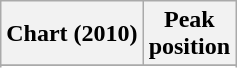<table class="wikitable sortable">
<tr>
<th>Chart (2010)</th>
<th>Peak<br>position</th>
</tr>
<tr>
</tr>
<tr>
</tr>
</table>
